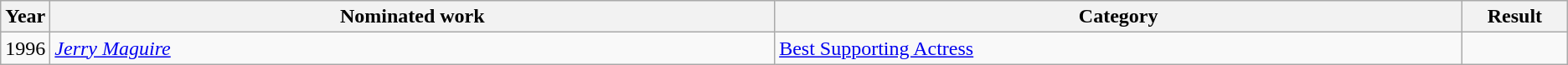<table class="wikitable sortable">
<tr>
<th scope="col" style="width:1em;">Year</th>
<th scope="col" style="width:39em;">Nominated work</th>
<th scope="col" style="width:37em;">Category</th>
<th scope="col" style="width:5em;">Result</th>
</tr>
<tr>
<td>1996</td>
<td><em><a href='#'>Jerry Maguire</a></em></td>
<td><a href='#'>Best Supporting Actress</a></td>
<td></td>
</tr>
</table>
